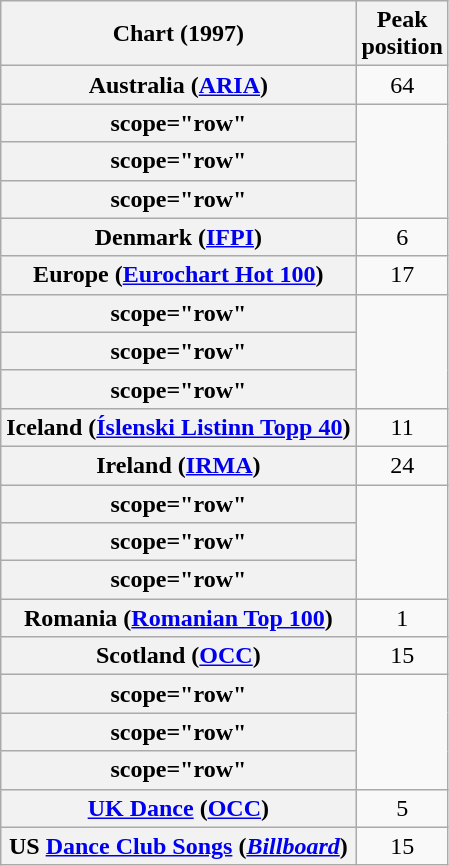<table class="wikitable sortable plainrowheaders" style="text-align:center;">
<tr>
<th scope="col">Chart (1997)</th>
<th scope="col">Peak<br>position</th>
</tr>
<tr>
<th scope="row">Australia (<a href='#'>ARIA</a>)</th>
<td>64</td>
</tr>
<tr>
<th>scope="row" </th>
</tr>
<tr>
<th>scope="row" </th>
</tr>
<tr>
<th>scope="row" </th>
</tr>
<tr>
<th scope="row">Denmark (<a href='#'>IFPI</a>)</th>
<td>6</td>
</tr>
<tr>
<th scope="row">Europe (<a href='#'>Eurochart Hot 100</a>)</th>
<td>17</td>
</tr>
<tr>
<th>scope="row" </th>
</tr>
<tr>
<th>scope="row" </th>
</tr>
<tr>
<th>scope="row" </th>
</tr>
<tr>
<th scope="row">Iceland (<a href='#'>Íslenski Listinn Topp 40</a>)</th>
<td>11</td>
</tr>
<tr>
<th scope="row">Ireland (<a href='#'>IRMA</a>)</th>
<td>24</td>
</tr>
<tr>
<th>scope="row" </th>
</tr>
<tr>
<th>scope="row" </th>
</tr>
<tr>
<th>scope="row" </th>
</tr>
<tr>
<th scope="row">Romania (<a href='#'>Romanian Top 100</a>)</th>
<td style="text-align:center;">1</td>
</tr>
<tr>
<th scope="row">Scotland (<a href='#'>OCC</a>)</th>
<td style="text-align:center;">15</td>
</tr>
<tr>
<th>scope="row" </th>
</tr>
<tr>
<th>scope="row" </th>
</tr>
<tr>
<th>scope="row" </th>
</tr>
<tr>
<th scope="row"><a href='#'>UK Dance</a> (<a href='#'>OCC</a>)</th>
<td style="text-align:center;">5</td>
</tr>
<tr>
<th scope="row">US <a href='#'>Dance Club Songs</a> (<em><a href='#'>Billboard</a></em>)</th>
<td style="text-align:center;">15</td>
</tr>
</table>
